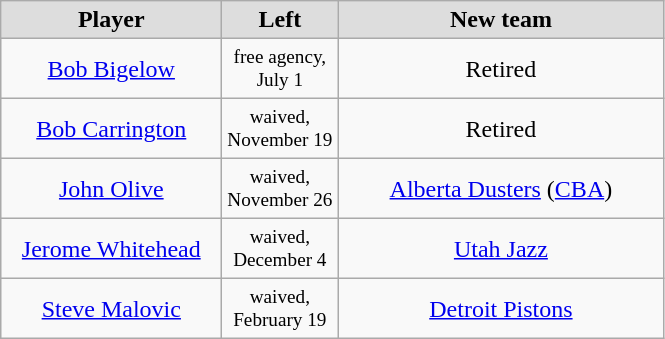<table class="wikitable" style="text-align: center">
<tr align="center"  bgcolor="#dddddd">
<td style="width:140px"><strong>Player</strong></td>
<td style="width:70px"><strong>Left</strong></td>
<td style="width:210px"><strong>New team</strong></td>
</tr>
<tr style="height:40px">
<td><a href='#'>Bob Bigelow</a></td>
<td style="font-size: 80%">free agency, July 1</td>
<td>Retired</td>
</tr>
<tr style="height:40px">
<td><a href='#'>Bob Carrington</a></td>
<td style="font-size: 80%">waived, November 19</td>
<td>Retired</td>
</tr>
<tr style="height:40px">
<td><a href='#'>John Olive</a></td>
<td style="font-size: 80%">waived, November 26</td>
<td><a href='#'>Alberta Dusters</a> (<a href='#'>CBA</a>)</td>
</tr>
<tr style="height:40px">
<td><a href='#'>Jerome Whitehead</a></td>
<td style="font-size: 80%">waived, December 4</td>
<td><a href='#'>Utah Jazz</a></td>
</tr>
<tr style="height:40px">
<td><a href='#'>Steve Malovic</a></td>
<td style="font-size: 80%">waived, February 19</td>
<td><a href='#'>Detroit Pistons</a></td>
</tr>
</table>
